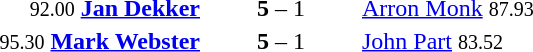<table style="text-align:center">
<tr>
<th width=223></th>
<th width=100></th>
<th width=223></th>
</tr>
<tr>
<td align=right><small><span>92.00</span></small> <strong><a href='#'>Jan Dekker</a></strong> </td>
<td><strong>5</strong> – 1</td>
<td align=left> <a href='#'>Arron Monk</a> <small><span>87.93</span></small></td>
</tr>
<tr>
<td align=right><small><span>95.30</span></small> <strong><a href='#'>Mark Webster</a></strong> </td>
<td><strong>5</strong> – 1</td>
<td align=left> <a href='#'>John Part</a> <small><span>83.52</span></small></td>
</tr>
</table>
